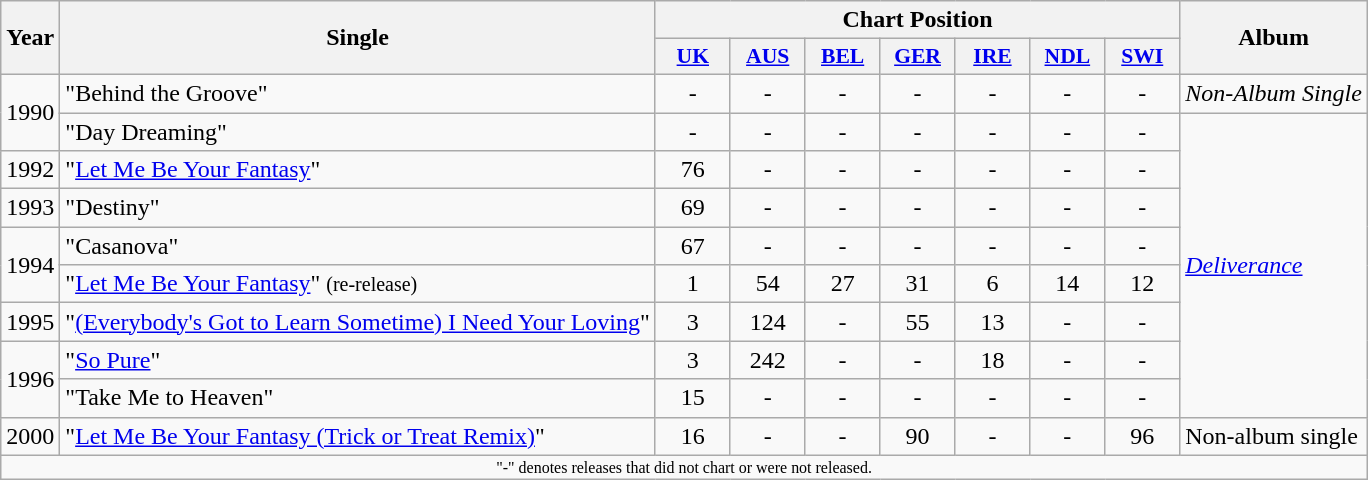<table class="wikitable">
<tr>
<th rowspan="2">Year</th>
<th rowspan="2">Single</th>
<th colspan="7">Chart Position</th>
<th scope="col" rowspan="2">Album</th>
</tr>
<tr>
<th style="width:3em;font-size:90%"><a href='#'>UK</a><br></th>
<th style="width:3em;font-size:90%"><a href='#'>AUS</a><br></th>
<th style="width:3em;font-size:90%"><a href='#'>BEL</a><br></th>
<th style="width:3em;font-size:90%"><a href='#'>GER</a><br></th>
<th style="width:3em;font-size:90%"><a href='#'>IRE</a><br></th>
<th style="width:3em;font-size:90%"><a href='#'>NDL</a><br></th>
<th style="width:3em;font-size:90%"><a href='#'>SWI</a><br></th>
</tr>
<tr>
<td rowspan="2">1990</td>
<td>"Behind the Groove"</td>
<td align="center">-</td>
<td align="center">-</td>
<td align="center">-</td>
<td align="center">-</td>
<td align="center">-</td>
<td align="center">-</td>
<td align="center">-</td>
<td rowspan="1"><em>Non-Album Single</em></td>
</tr>
<tr>
<td>"Day Dreaming"</td>
<td align="center">-</td>
<td align="center">-</td>
<td align="center">-</td>
<td align="center">-</td>
<td align="center">-</td>
<td align="center">-</td>
<td align="center">-</td>
<td rowspan="8"><em><a href='#'>Deliverance</a></em></td>
</tr>
<tr>
<td>1992</td>
<td>"<a href='#'>Let Me Be Your Fantasy</a>"</td>
<td align="center">76</td>
<td align="center">-</td>
<td align="center">-</td>
<td align="center">-</td>
<td align="center">-</td>
<td align="center">-</td>
<td align="center">-</td>
</tr>
<tr>
<td>1993</td>
<td>"Destiny"</td>
<td align="center">69</td>
<td align="center">-</td>
<td align="center">-</td>
<td align="center">-</td>
<td align="center">-</td>
<td align="center">-</td>
<td align="center">-</td>
</tr>
<tr>
<td rowspan="2">1994</td>
<td>"Casanova"</td>
<td align="center">67</td>
<td align="center">-</td>
<td align="center">-</td>
<td align="center">-</td>
<td align="center">-</td>
<td align="center">-</td>
<td align="center">-</td>
</tr>
<tr>
<td>"<a href='#'>Let Me Be Your Fantasy</a>" <small>(re-release)</small></td>
<td align="center">1</td>
<td align="center">54</td>
<td align="center">27</td>
<td align="center">31</td>
<td align="center">6</td>
<td align="center">14</td>
<td align="center">12</td>
</tr>
<tr>
<td>1995</td>
<td>"<a href='#'>(Everybody's Got to Learn Sometime) I Need Your Loving</a>"</td>
<td align="center">3</td>
<td align="center">124</td>
<td align="center">-</td>
<td align="center">55</td>
<td align="center">13</td>
<td align="center">-</td>
<td align="center">-</td>
</tr>
<tr>
<td rowspan="2">1996</td>
<td>"<a href='#'>So Pure</a>"</td>
<td align="center">3</td>
<td align="center">242</td>
<td align="center">-</td>
<td align="center">-</td>
<td align="center">18</td>
<td align="center">-</td>
<td align="center">-</td>
</tr>
<tr>
<td>"Take Me to Heaven"</td>
<td align="center">15</td>
<td align="center">-</td>
<td align="center">-</td>
<td align="center">-</td>
<td align="center">-</td>
<td align="center">-</td>
<td align="center">-</td>
</tr>
<tr>
<td>2000</td>
<td>"<a href='#'>Let Me Be Your Fantasy (Trick or Treat Remix)</a>"</td>
<td align="center">16</td>
<td align="center">-</td>
<td align="center">-</td>
<td align="center">90</td>
<td align="center">-</td>
<td align="center">-</td>
<td align="center">96</td>
<td rowspan="1">Non-album single</td>
</tr>
<tr>
<td align="center" colspan="13" style="font-size:8pt">"-" denotes releases that did not chart or were not released.</td>
</tr>
</table>
